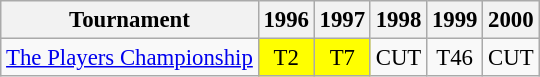<table class="wikitable" style="font-size:95%;text-align:center;">
<tr>
<th>Tournament</th>
<th>1996</th>
<th>1997</th>
<th>1998</th>
<th>1999</th>
<th>2000</th>
</tr>
<tr>
<td align=left><a href='#'>The Players Championship</a></td>
<td style="background:yellow;">T2</td>
<td style="background:yellow;">T7</td>
<td>CUT</td>
<td>T46</td>
<td>CUT</td>
</tr>
</table>
